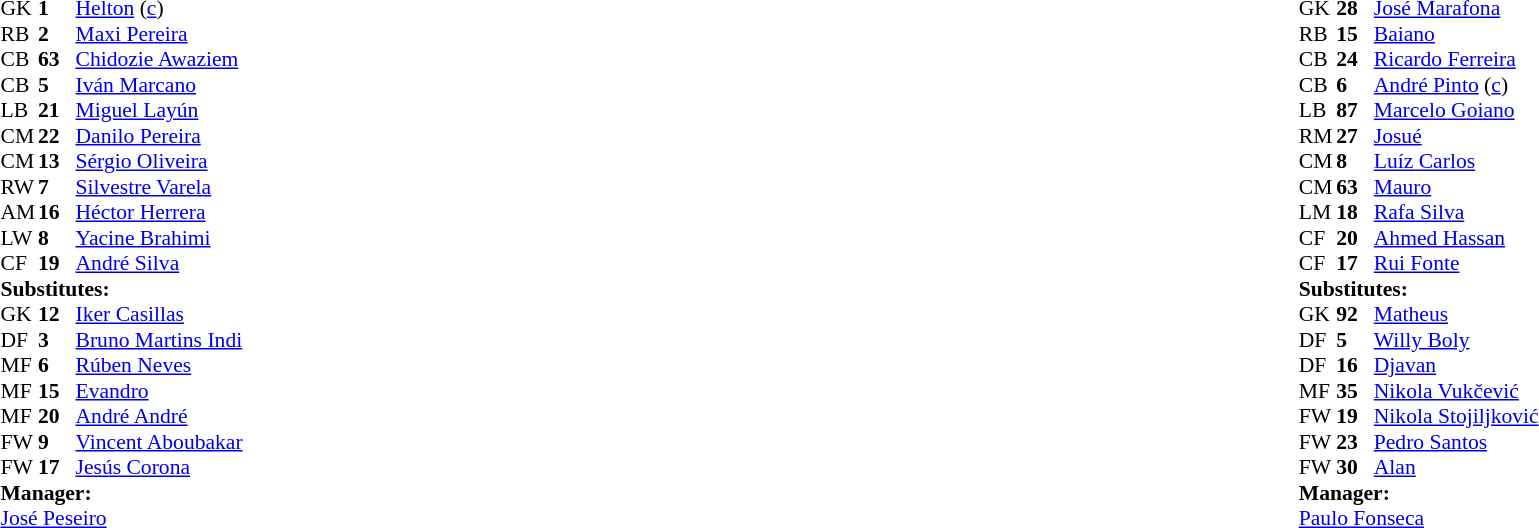<table width="100%">
<tr>
<td valign="top" width="50%"><br><table style="font-size: 90%" cellspacing="0" cellpadding="0">
<tr>
<td colspan="4"></td>
</tr>
<tr>
<th width=25></th>
<th width=25></th>
</tr>
<tr>
<td>GK</td>
<td><strong>1</strong></td>
<td> <a href='#'>Helton</a> (<a href='#'>c</a>)</td>
</tr>
<tr>
<td>RB</td>
<td><strong>2</strong></td>
<td> <a href='#'>Maxi Pereira</a></td>
</tr>
<tr>
<td>CB</td>
<td><strong>63</strong></td>
<td> <a href='#'>Chidozie Awaziem</a></td>
<td></td>
<td></td>
</tr>
<tr>
<td>CB</td>
<td><strong>5</strong></td>
<td> <a href='#'>Iván Marcano</a></td>
</tr>
<tr>
<td>LB</td>
<td><strong>21</strong></td>
<td> <a href='#'>Miguel Layún</a></td>
</tr>
<tr>
<td>CM</td>
<td><strong>22</strong></td>
<td> <a href='#'>Danilo Pereira</a></td>
</tr>
<tr>
<td>CM</td>
<td><strong>13</strong></td>
<td> <a href='#'>Sérgio Oliveira</a></td>
<td></td>
<td></td>
</tr>
<tr>
<td>RW</td>
<td><strong>7</strong></td>
<td> <a href='#'>Silvestre Varela</a></td>
<td></td>
<td></td>
</tr>
<tr>
<td>AM</td>
<td><strong>16</strong></td>
<td> <a href='#'>Héctor Herrera</a></td>
</tr>
<tr>
<td>LW</td>
<td><strong>8</strong></td>
<td> <a href='#'>Yacine Brahimi</a></td>
</tr>
<tr>
<td>CF</td>
<td><strong>19</strong></td>
<td> <a href='#'>André Silva</a></td>
<td></td>
</tr>
<tr>
<td colspan=3><strong>Substitutes:</strong></td>
</tr>
<tr>
<td>GK</td>
<td><strong>12</strong></td>
<td> <a href='#'>Iker Casillas</a></td>
</tr>
<tr>
<td>DF</td>
<td><strong>3</strong></td>
<td> <a href='#'>Bruno Martins Indi</a></td>
</tr>
<tr>
<td>MF</td>
<td><strong>6</strong></td>
<td> <a href='#'>Rúben Neves</a></td>
<td></td>
<td></td>
</tr>
<tr>
<td>MF</td>
<td><strong>15</strong></td>
<td> <a href='#'>Evandro</a></td>
</tr>
<tr>
<td>MF</td>
<td><strong>20</strong></td>
<td> <a href='#'>André André</a></td>
<td></td>
<td></td>
</tr>
<tr>
<td>FW</td>
<td><strong>9</strong></td>
<td> <a href='#'>Vincent Aboubakar</a></td>
<td></td>
<td></td>
</tr>
<tr>
<td>FW</td>
<td><strong>17</strong></td>
<td> <a href='#'>Jesús Corona</a></td>
</tr>
<tr>
<td colspan=3><strong>Manager:</strong></td>
</tr>
<tr>
<td colspan=4> <a href='#'>José Peseiro</a></td>
</tr>
</table>
</td>
<td valign="top"></td>
<td valign="top" width="50%"><br><table style="font-size: 90%" cellspacing="0" cellpadding="0" align=center>
<tr>
<td colspan="4"></td>
</tr>
<tr>
<th width=25></th>
<th width=25></th>
</tr>
<tr>
<td>GK</td>
<td><strong>28</strong></td>
<td> <a href='#'>José Marafona</a></td>
<td></td>
</tr>
<tr>
<td>RB</td>
<td><strong>15</strong></td>
<td> <a href='#'>Baiano</a></td>
</tr>
<tr>
<td>CB</td>
<td><strong>24</strong></td>
<td> <a href='#'>Ricardo Ferreira</a></td>
<td></td>
<td></td>
</tr>
<tr>
<td>CB</td>
<td><strong>6</strong></td>
<td> <a href='#'>André Pinto</a> (<a href='#'>c</a>)</td>
<td></td>
</tr>
<tr>
<td>LB</td>
<td><strong>87</strong></td>
<td> <a href='#'>Marcelo Goiano</a></td>
</tr>
<tr>
<td>RM</td>
<td><strong>27</strong></td>
<td> <a href='#'>Josué</a></td>
<td></td>
<td></td>
</tr>
<tr>
<td>CM</td>
<td><strong>8</strong></td>
<td> <a href='#'>Luíz Carlos</a></td>
</tr>
<tr>
<td>CM</td>
<td><strong>63</strong></td>
<td> <a href='#'>Mauro</a></td>
<td></td>
</tr>
<tr>
<td>LM</td>
<td><strong>18</strong></td>
<td> <a href='#'>Rafa Silva</a></td>
</tr>
<tr>
<td>CF</td>
<td><strong>20</strong></td>
<td> <a href='#'>Ahmed Hassan</a></td>
</tr>
<tr>
<td>CF</td>
<td><strong>17</strong></td>
<td> <a href='#'>Rui Fonte</a></td>
<td></td>
<td></td>
</tr>
<tr>
<td colspan=3><strong>Substitutes:</strong></td>
</tr>
<tr>
<td>GK</td>
<td><strong>92</strong></td>
<td> <a href='#'>Matheus</a></td>
</tr>
<tr>
<td>DF</td>
<td><strong>5</strong></td>
<td> <a href='#'>Willy Boly</a></td>
<td></td>
<td></td>
</tr>
<tr>
<td>DF</td>
<td><strong>16</strong></td>
<td> <a href='#'>Djavan</a></td>
</tr>
<tr>
<td>MF</td>
<td><strong>35</strong></td>
<td> <a href='#'>Nikola Vukčević</a></td>
</tr>
<tr>
<td>FW</td>
<td><strong>19</strong></td>
<td> <a href='#'>Nikola Stojiljković</a></td>
<td></td>
<td></td>
</tr>
<tr>
<td>FW</td>
<td><strong>23</strong></td>
<td> <a href='#'>Pedro Santos</a></td>
<td></td>
<td></td>
</tr>
<tr>
<td>FW</td>
<td><strong>30</strong></td>
<td> <a href='#'>Alan</a></td>
</tr>
<tr>
<td colspan=3><strong>Manager:</strong></td>
</tr>
<tr>
<td colspan=4> <a href='#'>Paulo Fonseca</a></td>
</tr>
</table>
</td>
</tr>
</table>
